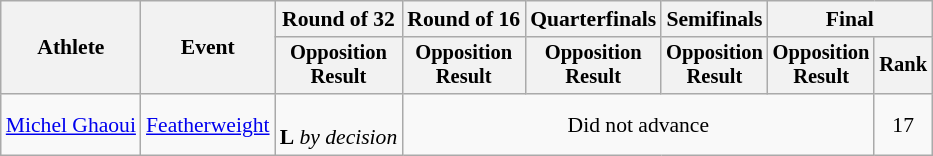<table class=wikitable style=font-size:90%;text-align:center>
<tr>
<th rowspan=2>Athlete</th>
<th rowspan=2>Event</th>
<th>Round of 32</th>
<th>Round of 16</th>
<th>Quarterfinals</th>
<th>Semifinals</th>
<th colspan=2>Final</th>
</tr>
<tr style=font-size:95%>
<th>Opposition<br>Result</th>
<th>Opposition<br>Result</th>
<th>Opposition<br>Result</th>
<th>Opposition<br>Result</th>
<th>Opposition<br>Result</th>
<th>Rank</th>
</tr>
<tr>
<td align=left><a href='#'>Michel Ghaoui</a></td>
<td align=left><a href='#'>Featherweight</a></td>
<td><br><strong>L</strong> <em>by decision</em></td>
<td colspan=4>Did not advance</td>
<td align=center>17</td>
</tr>
</table>
